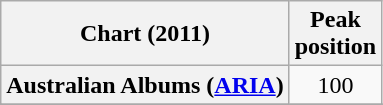<table class="wikitable sortable plainrowheaders" style="text-align:center">
<tr>
<th scope="col">Chart (2011)</th>
<th scope="col">Peak<br>position</th>
</tr>
<tr>
<th scope="row">Australian Albums (<a href='#'>ARIA</a>)</th>
<td>100</td>
</tr>
<tr>
</tr>
<tr>
</tr>
<tr>
</tr>
<tr>
</tr>
<tr>
</tr>
<tr>
</tr>
</table>
